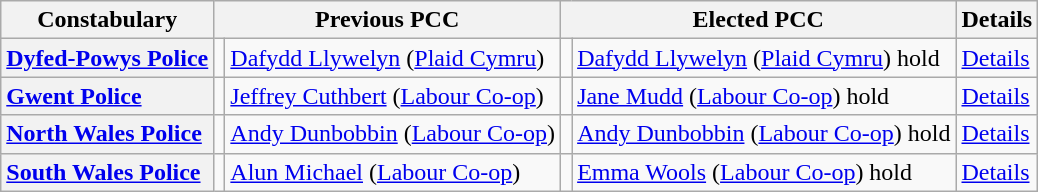<table class="wikitable" border="1">
<tr>
<th>Constabulary</th>
<th colspan="2">Previous PCC</th>
<th colspan="2">Elected PCC</th>
<th>Details</th>
</tr>
<tr>
<th scope="row" style="text-align: left;"><a href='#'>Dyfed-Powys Police</a></th>
<td></td>
<td><a href='#'>Dafydd Llywelyn</a> (<a href='#'>Plaid Cymru</a>)</td>
<td></td>
<td><a href='#'>Dafydd Llywelyn</a> (<a href='#'>Plaid Cymru</a>) hold</td>
<td><a href='#'>Details</a></td>
</tr>
<tr>
<th scope="row" style="text-align: left;"><a href='#'>Gwent Police</a></th>
<td></td>
<td><a href='#'>Jeffrey Cuthbert</a> (<a href='#'>Labour Co-op</a>)</td>
<td></td>
<td><a href='#'>Jane Mudd</a> (<a href='#'>Labour Co-op</a>) hold</td>
<td><a href='#'>Details</a></td>
</tr>
<tr>
<th scope="row" style="text-align: left;"><a href='#'>North Wales Police</a></th>
<td></td>
<td><a href='#'>Andy Dunbobbin</a> (<a href='#'>Labour Co-op</a>)</td>
<td></td>
<td><a href='#'>Andy Dunbobbin</a> (<a href='#'>Labour Co-op</a>) hold</td>
<td><a href='#'>Details</a></td>
</tr>
<tr>
<th scope="row" style="text-align: left;"><a href='#'>South Wales Police</a></th>
<td></td>
<td><a href='#'>Alun Michael</a> (<a href='#'>Labour Co-op</a>)</td>
<td></td>
<td><a href='#'>Emma Wools</a> (<a href='#'>Labour Co-op</a>) hold</td>
<td><a href='#'>Details</a></td>
</tr>
</table>
